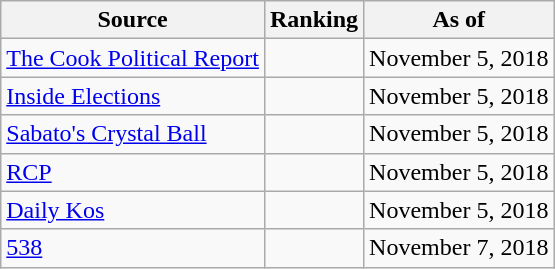<table class="wikitable" style="text-align:center">
<tr>
<th>Source</th>
<th>Ranking</th>
<th>As of</th>
</tr>
<tr>
<td align=left><a href='#'>The Cook Political Report</a></td>
<td></td>
<td>November 5, 2018</td>
</tr>
<tr>
<td align=left><a href='#'>Inside Elections</a></td>
<td></td>
<td>November 5, 2018</td>
</tr>
<tr>
<td align=left><a href='#'>Sabato's Crystal Ball</a></td>
<td></td>
<td>November 5, 2018</td>
</tr>
<tr>
<td align="left"><a href='#'>RCP</a></td>
<td></td>
<td>November 5, 2018</td>
</tr>
<tr>
<td align="left"><a href='#'>Daily Kos</a></td>
<td></td>
<td>November 5, 2018</td>
</tr>
<tr>
<td align="left"><a href='#'>538</a></td>
<td></td>
<td>November 7, 2018</td>
</tr>
</table>
